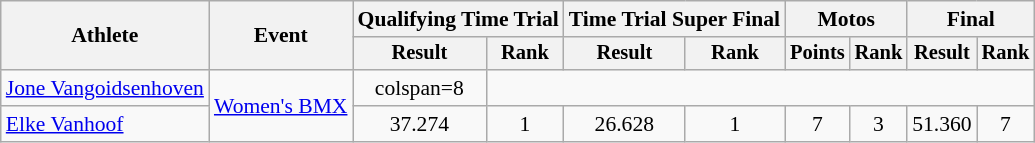<table class="wikitable" style="font-size:90%">
<tr>
<th rowspan="2">Athlete</th>
<th rowspan="2">Event</th>
<th colspan="2">Qualifying Time Trial</th>
<th colspan="2">Time Trial Super Final</th>
<th colspan="2">Motos</th>
<th colspan="2">Final</th>
</tr>
<tr style="font-size:95%">
<th>Result</th>
<th>Rank</th>
<th>Result</th>
<th>Rank</th>
<th>Points</th>
<th>Rank</th>
<th>Result</th>
<th>Rank</th>
</tr>
<tr align=center>
<td align=left><a href='#'>Jone Vangoidsenhoven</a></td>
<td align=left rowspan=2><a href='#'>Women's BMX</a></td>
<td>colspan=8 </td>
</tr>
<tr align=center>
<td align=left><a href='#'>Elke Vanhoof</a></td>
<td>37.274</td>
<td>1</td>
<td>26.628</td>
<td>1</td>
<td>7</td>
<td>3</td>
<td>51.360</td>
<td>7</td>
</tr>
</table>
